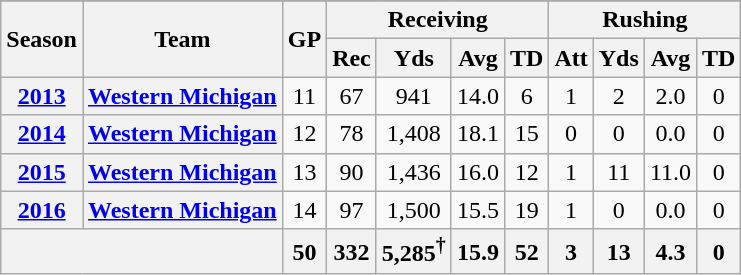<table class="wikitable" style="text-align:center;">
<tr>
</tr>
<tr>
<th rowspan="2">Season</th>
<th rowspan="2">Team</th>
<th rowspan="2">GP</th>
<th colspan="4">Receiving</th>
<th colspan="4">Rushing</th>
</tr>
<tr>
<th>Rec</th>
<th>Yds</th>
<th>Avg</th>
<th>TD</th>
<th>Att</th>
<th>Yds</th>
<th>Avg</th>
<th>TD</th>
</tr>
<tr>
<th><a href='#'>2013</a></th>
<th><a href='#'>Western Michigan</a></th>
<td>11</td>
<td>67</td>
<td>941</td>
<td>14.0</td>
<td>6</td>
<td>1</td>
<td>2</td>
<td>2.0</td>
<td>0</td>
</tr>
<tr>
<th><a href='#'>2014</a></th>
<th><a href='#'>Western Michigan</a></th>
<td>12</td>
<td>78</td>
<td>1,408</td>
<td>18.1</td>
<td>15</td>
<td>0</td>
<td>0</td>
<td>0.0</td>
<td>0</td>
</tr>
<tr>
<th><a href='#'>2015</a></th>
<th><a href='#'>Western Michigan</a></th>
<td>13</td>
<td>90</td>
<td>1,436</td>
<td>16.0</td>
<td>12</td>
<td>1</td>
<td>11</td>
<td>11.0</td>
<td>0</td>
</tr>
<tr>
<th><a href='#'>2016</a></th>
<th><a href='#'>Western Michigan</a></th>
<td>14</td>
<td>97</td>
<td>1,500</td>
<td>15.5</td>
<td>19</td>
<td>1</td>
<td>0</td>
<td>0.0</td>
<td>0</td>
</tr>
<tr>
<th colspan="2"></th>
<th>50</th>
<th>332</th>
<th>5,285<sup>†</sup></th>
<th>15.9</th>
<th>52</th>
<th>3</th>
<th>13</th>
<th>4.3</th>
<th>0</th>
</tr>
</table>
